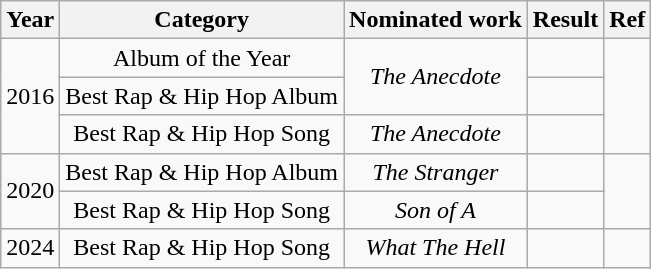<table class="wikitable plainrowheaders" style="text-align:center;">
<tr>
<th>Year</th>
<th>Category</th>
<th>Nominated work</th>
<th>Result</th>
<th>Ref</th>
</tr>
<tr>
<td rowspan="3">2016</td>
<td>Album of the Year</td>
<td rowspan="2"><em>The Anecdote</em></td>
<td></td>
<td rowspan="3"></td>
</tr>
<tr>
<td>Best Rap & Hip Hop Album</td>
<td></td>
</tr>
<tr>
<td>Best Rap & Hip Hop Song</td>
<td><em>The Anecdote</em></td>
<td></td>
</tr>
<tr>
<td rowspan="2">2020</td>
<td>Best Rap & Hip Hop Album</td>
<td><em>The Stranger</em></td>
<td></td>
<td rowspan="2"></td>
</tr>
<tr>
<td>Best Rap & Hip Hop Song</td>
<td><em>Son of A</em></td>
<td></td>
</tr>
<tr>
<td>2024</td>
<td>Best Rap & Hip Hop Song</td>
<td><em>What The Hell</em></td>
<td></td>
<td></td>
</tr>
</table>
